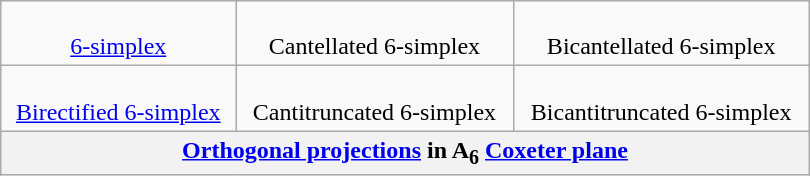<table class=wikitable align=right width=540 style="margin-left:1em;">
<tr align=center>
<td><br><a href='#'>6-simplex</a><br></td>
<td><br>Cantellated 6-simplex<br></td>
<td><br>Bicantellated 6-simplex<br></td>
</tr>
<tr align=center>
<td><br><a href='#'>Birectified 6-simplex</a><br></td>
<td><br>Cantitruncated 6-simplex<br></td>
<td><br>Bicantitruncated 6-simplex<br></td>
</tr>
<tr>
<th colspan=3><a href='#'>Orthogonal projections</a> in A<sub>6</sub> <a href='#'>Coxeter plane</a></th>
</tr>
</table>
